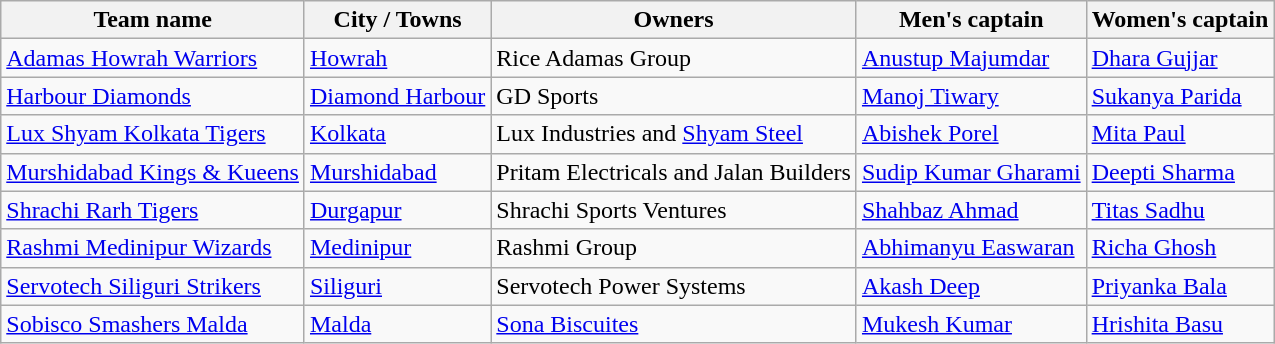<table class="wikitable">
<tr>
<th>Team name</th>
<th>City / Towns</th>
<th>Owners</th>
<th>Men's captain</th>
<th>Women's captain</th>
</tr>
<tr>
<td><a href='#'>Adamas Howrah Warriors</a></td>
<td><a href='#'>Howrah</a></td>
<td>Rice Adamas Group</td>
<td><a href='#'>Anustup Majumdar</a></td>
<td><a href='#'>Dhara Gujjar</a></td>
</tr>
<tr>
<td><a href='#'>Harbour Diamonds</a></td>
<td><a href='#'>Diamond Harbour</a></td>
<td>GD Sports</td>
<td><a href='#'>Manoj Tiwary</a></td>
<td><a href='#'>Sukanya Parida</a></td>
</tr>
<tr>
<td><a href='#'>Lux Shyam Kolkata Tigers</a></td>
<td><a href='#'>Kolkata</a></td>
<td>Lux Industries and <a href='#'>Shyam Steel</a></td>
<td><a href='#'>Abishek Porel</a></td>
<td><a href='#'>Mita Paul</a></td>
</tr>
<tr>
<td><a href='#'>Murshidabad Kings & Kueens</a></td>
<td><a href='#'>Murshidabad</a></td>
<td>Pritam Electricals and Jalan Builders</td>
<td><a href='#'>Sudip Kumar Gharami</a></td>
<td><a href='#'>Deepti Sharma</a></td>
</tr>
<tr>
<td><a href='#'>Shrachi Rarh Tigers</a></td>
<td><a href='#'>Durgapur</a></td>
<td>Shrachi Sports Ventures</td>
<td><a href='#'>Shahbaz Ahmad</a></td>
<td><a href='#'>Titas Sadhu</a></td>
</tr>
<tr>
<td><a href='#'>Rashmi Medinipur Wizards</a></td>
<td><a href='#'>Medinipur</a></td>
<td>Rashmi Group</td>
<td><a href='#'>Abhimanyu Easwaran</a></td>
<td><a href='#'>Richa Ghosh</a></td>
</tr>
<tr>
<td><a href='#'>Servotech Siliguri Strikers</a></td>
<td><a href='#'>Siliguri</a></td>
<td>Servotech Power Systems</td>
<td><a href='#'>Akash Deep</a></td>
<td><a href='#'>Priyanka Bala</a></td>
</tr>
<tr>
<td><a href='#'>Sobisco Smashers Malda</a></td>
<td><a href='#'>Malda</a></td>
<td><a href='#'>Sona Biscuites</a></td>
<td><a href='#'>Mukesh Kumar</a></td>
<td><a href='#'>Hrishita Basu</a></td>
</tr>
</table>
